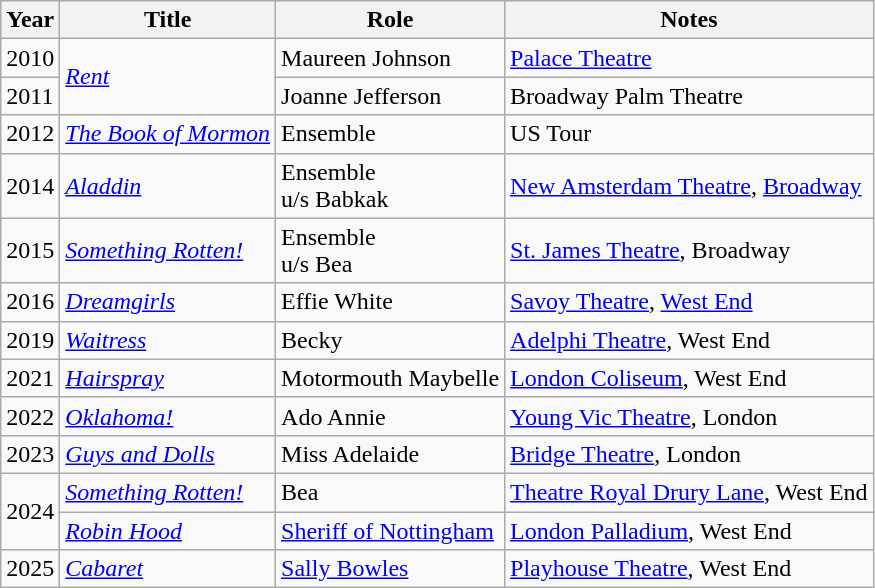<table class="wikitable sortable">
<tr>
<th>Year</th>
<th>Title</th>
<th>Role</th>
<th class="unsortable">Notes</th>
</tr>
<tr>
<td>2010</td>
<td rowspan=2><a href='#'><em>Rent</em></a></td>
<td>Maureen Johnson</td>
<td><a href='#'>Palace Theatre</a></td>
</tr>
<tr>
<td>2011</td>
<td>Joanne Jefferson</td>
<td>Broadway Palm Theatre</td>
</tr>
<tr>
<td>2012</td>
<td><a href='#'><em>The Book of Mormon</em></a></td>
<td>Ensemble</td>
<td>US Tour</td>
</tr>
<tr>
<td>2014</td>
<td><a href='#'><em>Aladdin</em></a></td>
<td>Ensemble<br>u/s Babkak</td>
<td><a href='#'>New Amsterdam Theatre</a>, <a href='#'>Broadway</a></td>
</tr>
<tr>
<td>2015</td>
<td><em><a href='#'>Something Rotten!</a></em></td>
<td>Ensemble<br>u/s Bea</td>
<td><a href='#'>St. James Theatre</a>, Broadway</td>
</tr>
<tr>
<td>2016</td>
<td><em><a href='#'>Dreamgirls</a></em></td>
<td>Effie White</td>
<td><a href='#'>Savoy Theatre</a>, <a href='#'>West End</a></td>
</tr>
<tr>
<td>2019</td>
<td><a href='#'><em>Waitress</em></a></td>
<td>Becky</td>
<td><a href='#'>Adelphi Theatre</a>, West End</td>
</tr>
<tr>
<td>2021</td>
<td><em><a href='#'>Hairspray</a></em></td>
<td>Motormouth Maybelle</td>
<td><a href='#'>London Coliseum</a>, West End</td>
</tr>
<tr>
<td>2022</td>
<td><em><a href='#'>Oklahoma!</a></em></td>
<td>Ado Annie</td>
<td><a href='#'>Young Vic Theatre</a>, London</td>
</tr>
<tr>
<td>2023</td>
<td><em><a href='#'>Guys and Dolls</a></em></td>
<td>Miss Adelaide</td>
<td><a href='#'>Bridge Theatre</a>, London</td>
</tr>
<tr>
<td rowspan=2>2024</td>
<td><em><a href='#'>Something Rotten!</a></em></td>
<td>Bea</td>
<td><a href='#'>Theatre Royal Drury Lane</a>, West End</td>
</tr>
<tr>
<td><em><a href='#'>Robin Hood</a></em></td>
<td><a href='#'>Sheriff of Nottingham</a></td>
<td><a href='#'>London Palladium</a>, West End</td>
</tr>
<tr>
<td>2025</td>
<td><a href='#'><em>Cabaret</em></a></td>
<td><a href='#'>Sally Bowles</a></td>
<td><a href='#'>Playhouse Theatre</a>, West End</td>
</tr>
</table>
